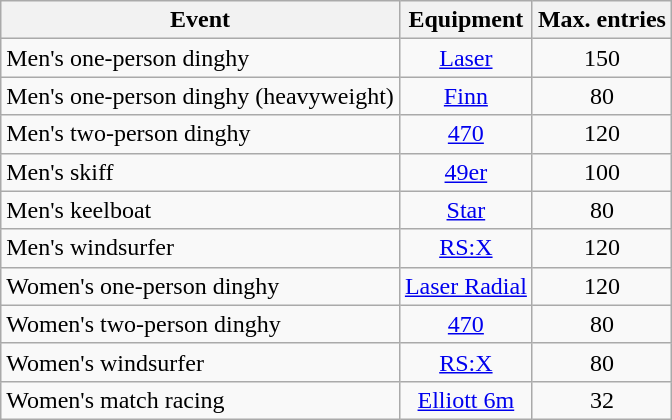<table class=wikitable>
<tr>
<th>Event</th>
<th>Equipment</th>
<th>Max. entries</th>
</tr>
<tr>
<td>Men's one-person dinghy</td>
<td align=center><a href='#'>Laser</a></td>
<td align=center>150</td>
</tr>
<tr>
<td>Men's one-person dinghy (heavyweight)</td>
<td align=center><a href='#'>Finn</a></td>
<td align=center>80</td>
</tr>
<tr>
<td>Men's two-person dinghy</td>
<td align=center><a href='#'>470</a></td>
<td align=center>120</td>
</tr>
<tr>
<td>Men's skiff</td>
<td align=center><a href='#'>49er</a></td>
<td align=center>100</td>
</tr>
<tr>
<td>Men's keelboat</td>
<td align=center><a href='#'>Star</a></td>
<td align=center>80</td>
</tr>
<tr>
<td>Men's windsurfer</td>
<td align=center><a href='#'>RS:X</a></td>
<td align=center>120</td>
</tr>
<tr>
<td>Women's one-person dinghy</td>
<td align=center><a href='#'>Laser Radial</a></td>
<td align=center>120</td>
</tr>
<tr>
<td>Women's two-person dinghy</td>
<td align=center><a href='#'>470</a></td>
<td align=center>80</td>
</tr>
<tr>
<td>Women's windsurfer</td>
<td align=center><a href='#'>RS:X</a></td>
<td align=center>80</td>
</tr>
<tr>
<td>Women's match racing</td>
<td align=center><a href='#'>Elliott 6m</a></td>
<td align=center>32</td>
</tr>
</table>
